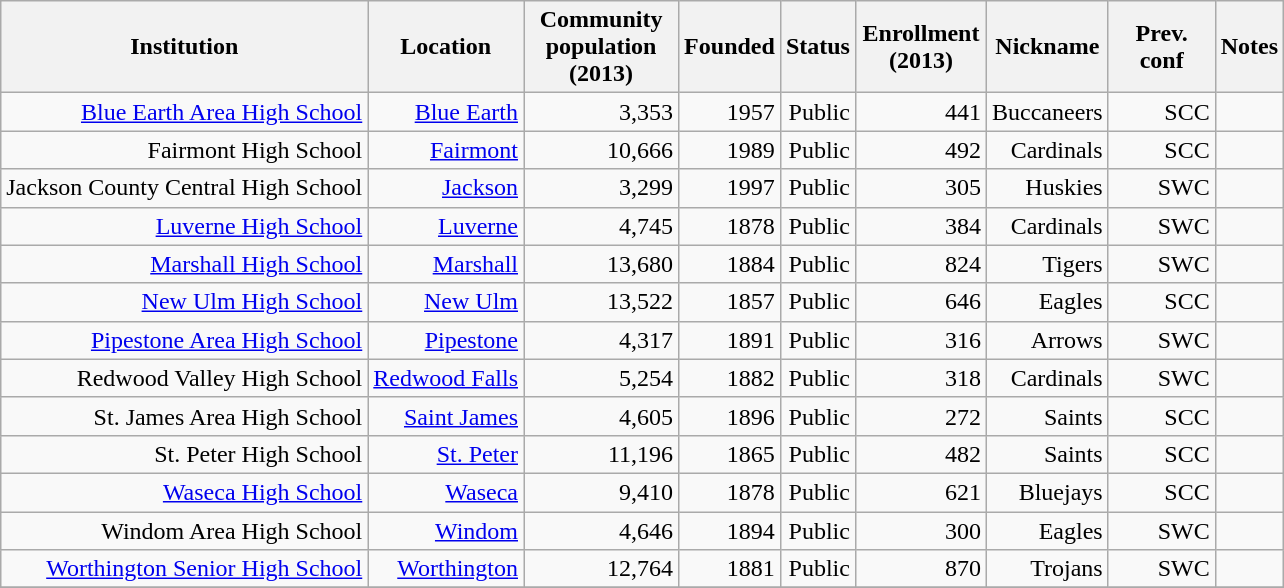<table class="wikitable sortable static-row-numbers sticky-header sort-under col1left col2left col4center col5left col7left col8center" style=text-align:right>
<tr>
<th>Institution</th>
<th>Location</th>
<th style="max-width:6em">Community population (2013)</th>
<th>Founded</th>
<th>Status</th>
<th style=max-width:5em>Enrollment (2013)</th>
<th>Nickname</th>
<th style=max-width:4em>Prev. conf</th>
<th>Notes</th>
</tr>
<tr>
<td><a href='#'>Blue Earth Area High School</a></td>
<td><a href='#'>Blue Earth</a></td>
<td>3,353</td>
<td>1957</td>
<td>Public</td>
<td>441</td>
<td>Buccaneers</td>
<td>SCC</td>
<td></td>
</tr>
<tr>
<td>Fairmont High School</td>
<td><a href='#'>Fairmont</a></td>
<td>10,666</td>
<td>1989</td>
<td>Public</td>
<td>492</td>
<td>Cardinals</td>
<td>SCC</td>
<td></td>
</tr>
<tr>
<td>Jackson County Central High School</td>
<td><a href='#'>Jackson</a></td>
<td>3,299</td>
<td>1997</td>
<td>Public</td>
<td>305</td>
<td>Huskies</td>
<td>SWC</td>
<td></td>
</tr>
<tr>
<td><a href='#'>Luverne High School</a></td>
<td><a href='#'>Luverne</a></td>
<td>4,745</td>
<td>1878</td>
<td>Public</td>
<td>384</td>
<td>Cardinals</td>
<td>SWC</td>
<td></td>
</tr>
<tr>
<td><a href='#'>Marshall High School</a></td>
<td><a href='#'>Marshall</a></td>
<td>13,680</td>
<td>1884</td>
<td>Public</td>
<td>824</td>
<td>Tigers</td>
<td>SWC</td>
<td></td>
</tr>
<tr>
<td><a href='#'>New Ulm High School</a></td>
<td><a href='#'>New Ulm</a></td>
<td>13,522</td>
<td>1857</td>
<td>Public</td>
<td>646</td>
<td>Eagles</td>
<td>SCC</td>
<td></td>
</tr>
<tr>
<td><a href='#'>Pipestone Area High School</a></td>
<td><a href='#'>Pipestone</a></td>
<td>4,317</td>
<td>1891</td>
<td>Public</td>
<td>316</td>
<td>Arrows</td>
<td>SWC</td>
<td></td>
</tr>
<tr>
<td>Redwood Valley High School</td>
<td><a href='#'>Redwood Falls</a></td>
<td>5,254</td>
<td>1882</td>
<td>Public</td>
<td>318</td>
<td>Cardinals</td>
<td>SWC</td>
<td></td>
</tr>
<tr>
<td>St. James Area High School</td>
<td><a href='#'>Saint James</a></td>
<td>4,605</td>
<td>1896</td>
<td>Public</td>
<td>272</td>
<td>Saints</td>
<td>SCC</td>
<td></td>
</tr>
<tr>
<td>St. Peter High School</td>
<td><a href='#'>St. Peter</a></td>
<td>11,196</td>
<td>1865</td>
<td>Public</td>
<td>482</td>
<td>Saints</td>
<td>SCC</td>
<td></td>
</tr>
<tr>
<td><a href='#'>Waseca High School</a></td>
<td><a href='#'>Waseca</a></td>
<td>9,410</td>
<td>1878</td>
<td>Public</td>
<td>621</td>
<td>Bluejays</td>
<td>SCC</td>
<td></td>
</tr>
<tr>
<td>Windom Area High School</td>
<td><a href='#'>Windom</a></td>
<td>4,646</td>
<td>1894</td>
<td>Public</td>
<td>300</td>
<td>Eagles</td>
<td>SWC</td>
<td></td>
</tr>
<tr>
<td><a href='#'>Worthington Senior High School</a></td>
<td><a href='#'>Worthington</a></td>
<td>12,764</td>
<td>1881</td>
<td>Public</td>
<td>870</td>
<td>Trojans</td>
<td>SWC</td>
<td></td>
</tr>
<tr>
</tr>
</table>
